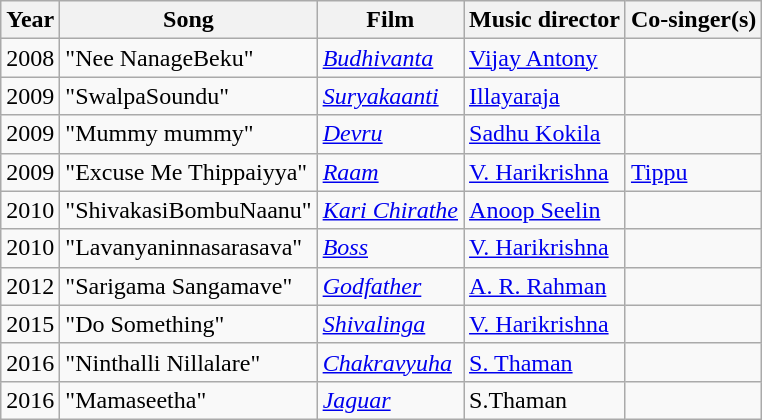<table class="wikitable">
<tr>
<th>Year</th>
<th>Song</th>
<th>Film</th>
<th>Music director</th>
<th>Co-singer(s)</th>
</tr>
<tr>
<td rowspan="">2008</td>
<td>"Nee NanageBeku"</td>
<td><em><a href='#'>Budhivanta</a></em></td>
<td><a href='#'>Vijay Antony</a></td>
<td></td>
</tr>
<tr>
<td rowspan="">2009</td>
<td>"SwalpaSoundu"</td>
<td><em><a href='#'>Suryakaanti</a></em></td>
<td><a href='#'>Illayaraja</a></td>
<td></td>
</tr>
<tr>
<td rowspan="">2009</td>
<td>"Mummy mummy"</td>
<td><em><a href='#'>Devru</a></em></td>
<td><a href='#'>Sadhu Kokila</a></td>
<td></td>
</tr>
<tr>
<td rowspan="">2009</td>
<td>"Excuse Me Thippaiyya"</td>
<td><em><a href='#'>Raam</a></em></td>
<td><a href='#'>V. Harikrishna</a></td>
<td><a href='#'>Tippu</a></td>
</tr>
<tr>
<td rowspan="">2010</td>
<td>"ShivakasiBombuNaanu"</td>
<td><em><a href='#'>Kari Chirathe</a></em></td>
<td><a href='#'>Anoop Seelin</a></td>
<td></td>
</tr>
<tr>
<td rowspan="">2010</td>
<td>"Lavanyaninnasarasava"</td>
<td><em><a href='#'>Boss</a></em></td>
<td><a href='#'>V. Harikrishna</a></td>
<td></td>
</tr>
<tr>
<td rowspan="">2012</td>
<td>"Sarigama Sangamave"</td>
<td><em><a href='#'>Godfather</a></em></td>
<td><a href='#'>A. R. Rahman</a></td>
<td></td>
</tr>
<tr>
<td rowspan="">2015</td>
<td>"Do Something"</td>
<td><em><a href='#'>Shivalinga</a></em></td>
<td><a href='#'>V. Harikrishna</a></td>
<td></td>
</tr>
<tr>
<td rowspan="">2016</td>
<td>"Ninthalli Nillalare"</td>
<td><em><a href='#'>Chakravyuha</a></em></td>
<td><a href='#'>S. Thaman</a></td>
<td></td>
</tr>
<tr>
<td>2016</td>
<td>"Mamaseetha"</td>
<td><em><a href='#'>Jaguar</a></em></td>
<td>S.Thaman</td>
<td></td>
</tr>
</table>
